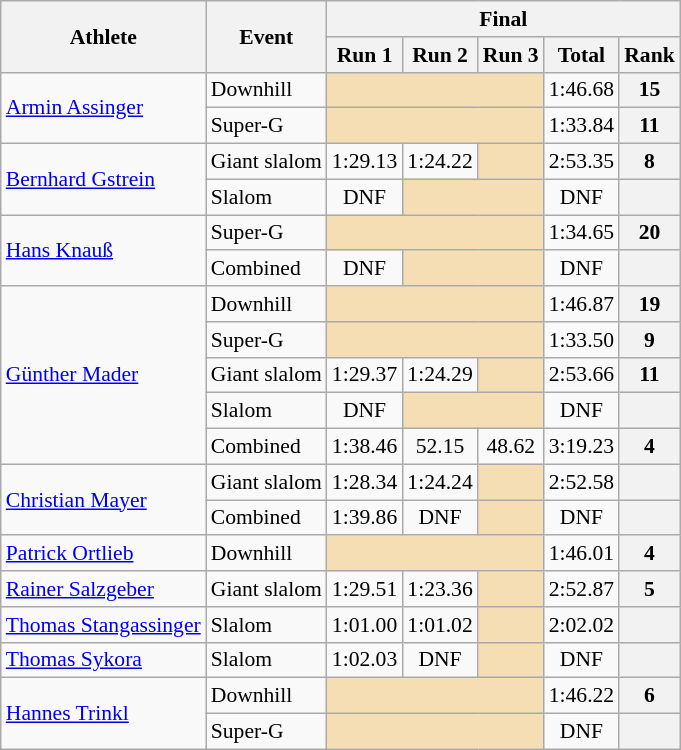<table class="wikitable" style="font-size:90%">
<tr>
<th rowspan="2">Athlete</th>
<th rowspan="2">Event</th>
<th colspan="5">Final</th>
</tr>
<tr>
<th>Run 1</th>
<th>Run 2</th>
<th>Run 3</th>
<th>Total</th>
<th>Rank</th>
</tr>
<tr>
<td rowspan=2><a href='#'>Armin Assinger</a></td>
<td>Downhill</td>
<td colspan=3 bgcolor="wheat"></td>
<td align="center">1:46.68</td>
<th align="center">15</th>
</tr>
<tr>
<td>Super-G</td>
<td colspan=3 bgcolor="wheat"></td>
<td align="center">1:33.84</td>
<th align="center">11</th>
</tr>
<tr>
<td rowspan=2><a href='#'>Bernhard Gstrein</a></td>
<td>Giant slalom</td>
<td align="center">1:29.13</td>
<td align="center">1:24.22</td>
<td bgcolor="wheat"></td>
<td align="center">2:53.35</td>
<th align="center">8</th>
</tr>
<tr>
<td>Slalom</td>
<td align="center">DNF</td>
<td colspan=2 bgcolor="wheat"></td>
<td align="center">DNF</td>
<th align="center"></th>
</tr>
<tr>
<td rowspan=2><a href='#'>Hans Knauß</a></td>
<td>Super-G</td>
<td colspan=3 bgcolor="wheat"></td>
<td align="center">1:34.65</td>
<th align="center">20</th>
</tr>
<tr>
<td>Combined</td>
<td align="center">DNF</td>
<td colspan=2 bgcolor="wheat"></td>
<td align="center">DNF</td>
<th align="center"></th>
</tr>
<tr>
<td rowspan=5><a href='#'>Günther Mader</a></td>
<td>Downhill</td>
<td colspan=3 bgcolor="wheat"></td>
<td align="center">1:46.87</td>
<th align="center">19</th>
</tr>
<tr>
<td>Super-G</td>
<td colspan=3 bgcolor="wheat"></td>
<td align="center">1:33.50</td>
<th align="center">9</th>
</tr>
<tr>
<td>Giant slalom</td>
<td align="center">1:29.37</td>
<td align="center">1:24.29</td>
<td bgcolor="wheat"></td>
<td align="center">2:53.66</td>
<th align="center">11</th>
</tr>
<tr>
<td>Slalom</td>
<td align="center">DNF</td>
<td colspan=2 bgcolor="wheat"></td>
<td align="center">DNF</td>
<th align="center"></th>
</tr>
<tr>
<td>Combined</td>
<td align="center">1:38.46</td>
<td align="center">52.15</td>
<td align="center">48.62</td>
<td align="center">3:19.23</td>
<th align="center">4</th>
</tr>
<tr>
<td rowspan=2><a href='#'>Christian Mayer</a></td>
<td>Giant slalom</td>
<td align="center">1:28.34</td>
<td align="center">1:24.24</td>
<td bgcolor="wheat"></td>
<td align="center">2:52.58</td>
<th align="center"></th>
</tr>
<tr>
<td>Combined</td>
<td align="center">1:39.86</td>
<td align="center">DNF</td>
<td bgcolor="wheat"></td>
<td align="center">DNF</td>
<th align="center"></th>
</tr>
<tr>
<td><a href='#'>Patrick Ortlieb</a></td>
<td>Downhill</td>
<td colspan=3 bgcolor="wheat"></td>
<td align="center">1:46.01</td>
<th align="center">4</th>
</tr>
<tr>
<td><a href='#'>Rainer Salzgeber</a></td>
<td>Giant slalom</td>
<td align="center">1:29.51</td>
<td align="center">1:23.36</td>
<td bgcolor="wheat"></td>
<td align="center">2:52.87</td>
<th align="center">5</th>
</tr>
<tr>
<td><a href='#'>Thomas Stangassinger</a></td>
<td>Slalom</td>
<td align="center">1:01.00</td>
<td align="center">1:01.02</td>
<td bgcolor="wheat"></td>
<td align="center">2:02.02</td>
<th align="center"></th>
</tr>
<tr>
<td><a href='#'>Thomas Sykora</a></td>
<td>Slalom</td>
<td align="center">1:02.03</td>
<td align="center">DNF</td>
<td bgcolor="wheat"></td>
<td align="center">DNF</td>
<th align="center"></th>
</tr>
<tr>
<td rowspan=2><a href='#'>Hannes Trinkl</a></td>
<td>Downhill</td>
<td colspan=3 bgcolor="wheat"></td>
<td align="center">1:46.22</td>
<th align="center">6</th>
</tr>
<tr>
<td>Super-G</td>
<td colspan=3 bgcolor="wheat"></td>
<td align="center">DNF</td>
<th align="center"></th>
</tr>
</table>
